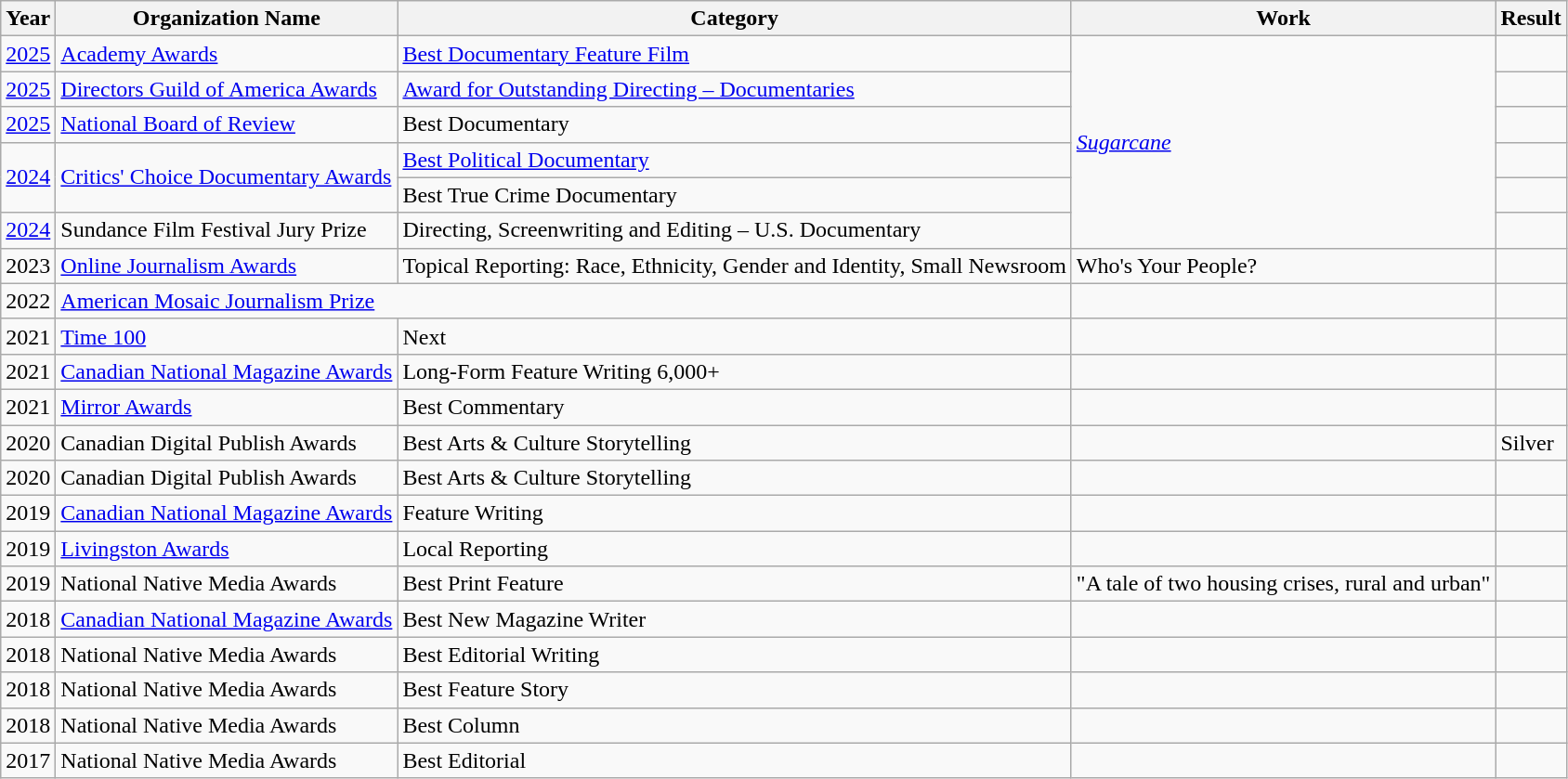<table class="wikitable">
<tr>
<th>Year</th>
<th>Organization Name</th>
<th>Category</th>
<th>Work</th>
<th>Result</th>
</tr>
<tr>
<td><a href='#'>2025</a></td>
<td><a href='#'>Academy Awards</a></td>
<td><a href='#'>Best Documentary Feature Film</a></td>
<td rowspan="6"><em><a href='#'>Sugarcane</a></em></td>
<td></td>
</tr>
<tr>
<td><a href='#'>2025</a></td>
<td><a href='#'>Directors Guild of America Awards</a></td>
<td><a href='#'>Award for Outstanding Directing – Documentaries</a></td>
<td></td>
</tr>
<tr>
<td><a href='#'>2025</a></td>
<td><a href='#'>National Board of Review</a></td>
<td>Best Documentary</td>
<td></td>
</tr>
<tr>
<td rowspan="2"><a href='#'>2024</a></td>
<td rowspan="2"><a href='#'>Critics' Choice Documentary Awards</a></td>
<td><a href='#'>Best Political Documentary</a></td>
<td></td>
</tr>
<tr>
<td>Best True Crime Documentary</td>
<td></td>
</tr>
<tr>
<td><a href='#'>2024</a></td>
<td>Sundance Film Festival Jury Prize</td>
<td>Directing, Screenwriting and Editing – U.S. Documentary</td>
<td></td>
</tr>
<tr>
<td>2023</td>
<td><a href='#'>Online Journalism Awards</a></td>
<td>Topical Reporting: Race, Ethnicity, Gender and Identity, Small Newsroom</td>
<td>Who's Your People?</td>
<td></td>
</tr>
<tr>
<td>2022</td>
<td colspan="2"><a href='#'>American Mosaic Journalism Prize</a></td>
<td></td>
<td></td>
</tr>
<tr>
<td>2021</td>
<td><a href='#'>Time 100</a></td>
<td>Next</td>
<td></td>
<td></td>
</tr>
<tr>
<td>2021</td>
<td><a href='#'>Canadian National Magazine Awards</a></td>
<td>Long-Form Feature Writing 6,000+</td>
<td></td>
<td></td>
</tr>
<tr>
<td>2021</td>
<td><a href='#'>Mirror Awards</a></td>
<td>Best Commentary</td>
<td></td>
<td></td>
</tr>
<tr>
<td>2020</td>
<td>Canadian Digital Publish Awards</td>
<td>Best Arts & Culture Storytelling</td>
<td></td>
<td>Silver</td>
</tr>
<tr>
<td>2020</td>
<td>Canadian Digital Publish Awards</td>
<td>Best Arts & Culture Storytelling</td>
<td></td>
<td></td>
</tr>
<tr>
<td>2019</td>
<td><a href='#'>Canadian National Magazine Awards</a></td>
<td>Feature Writing</td>
<td></td>
<td></td>
</tr>
<tr>
<td>2019</td>
<td><a href='#'>Livingston Awards</a></td>
<td>Local Reporting</td>
<td></td>
<td></td>
</tr>
<tr>
<td>2019</td>
<td>National Native Media Awards</td>
<td>Best Print Feature</td>
<td>"A tale of two housing crises, rural and urban"</td>
<td></td>
</tr>
<tr>
<td>2018</td>
<td><a href='#'>Canadian National Magazine Awards</a></td>
<td>Best New Magazine Writer</td>
<td></td>
<td></td>
</tr>
<tr>
<td>2018</td>
<td>National Native Media Awards</td>
<td>Best Editorial Writing</td>
<td></td>
<td></td>
</tr>
<tr>
<td>2018</td>
<td>National Native Media Awards</td>
<td>Best Feature Story</td>
<td></td>
<td></td>
</tr>
<tr>
<td>2018</td>
<td>National Native Media Awards</td>
<td>Best Column</td>
<td></td>
<td></td>
</tr>
<tr>
<td>2017</td>
<td>National Native Media Awards</td>
<td>Best Editorial</td>
<td></td>
<td></td>
</tr>
</table>
